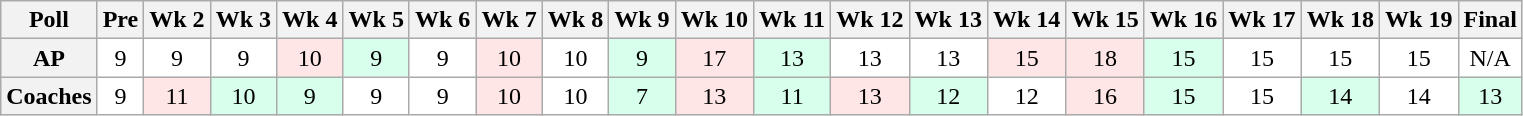<table class="wikitable" style="white-space:nowrap;">
<tr>
<th>Poll</th>
<th>Pre</th>
<th>Wk 2</th>
<th>Wk 3</th>
<th>Wk 4</th>
<th>Wk 5</th>
<th>Wk 6</th>
<th>Wk 7</th>
<th>Wk 8</th>
<th>Wk 9</th>
<th>Wk 10</th>
<th>Wk 11</th>
<th>Wk 12</th>
<th>Wk 13</th>
<th>Wk 14</th>
<th>Wk 15</th>
<th>Wk 16</th>
<th>Wk 17</th>
<th>Wk 18</th>
<th>Wk 19</th>
<th>Final</th>
</tr>
<tr style="text-align:center;">
<th>AP</th>
<td style="background:#FFF;">9</td>
<td style="background:#FFF;">9</td>
<td style="background:#FFF;">9</td>
<td style="background:#FFE6E6;">10</td>
<td style="background:#D8FFEB;">9</td>
<td style="background:#FFF;">9</td>
<td style="background:#FFE6E6;">10</td>
<td style="background:#FFF;">10</td>
<td style="background:#D8FFEB;">9</td>
<td style="background:#FFE6E6;">17</td>
<td style="background:#D8FFEB;">13</td>
<td style="background:#FFF;">13</td>
<td style="background:#FFF;">13</td>
<td style="background:#FFE6E6;">15</td>
<td style="background:#FFE6E6;">18</td>
<td style="background:#D8FFEB;">15</td>
<td style="background:#FFF;">15</td>
<td style="background:#FFF;">15</td>
<td style="background:#FFF;">15</td>
<td style="background:#FFF;">N/A</td>
</tr>
<tr style="text-align:center;">
<th>Coaches</th>
<td style="background:#FFF;">9</td>
<td style="background:#FFE6E6;">11</td>
<td style="background:#D8FFEB;">10</td>
<td style="background:#D8FFEB;">9</td>
<td style="background:#FFF;">9</td>
<td style="background:#FFF;">9</td>
<td style="background:#FFE6E6;">10</td>
<td style="background:#FFF;">10</td>
<td style="background:#D8FFEB;">7</td>
<td style="background:#FFE6E6;">13</td>
<td style="background:#D8FFEB;">11</td>
<td style="background:#FFE6E6;">13</td>
<td style="background:#D8FFEB;">12</td>
<td style="background:#FFF;">12</td>
<td style="background:#FFE6E6;">16</td>
<td style="background:#D8FFEB;">15</td>
<td style="background:#FFF;">15</td>
<td style="background:#D8FFEB;">14</td>
<td style="background:#FFF;">14</td>
<td style="background:#D8FFEB;">13</td>
</tr>
</table>
